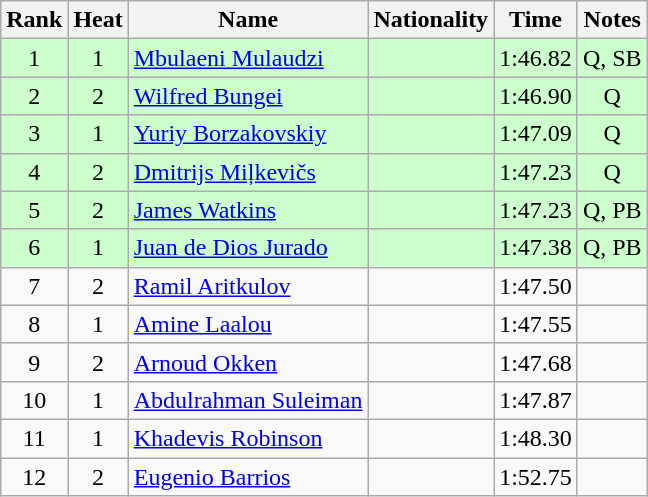<table class="wikitable sortable" style="text-align:center">
<tr>
<th>Rank</th>
<th>Heat</th>
<th>Name</th>
<th>Nationality</th>
<th>Time</th>
<th>Notes</th>
</tr>
<tr bgcolor=ccffcc>
<td>1</td>
<td>1</td>
<td align="left"><a href='#'>Mbulaeni Mulaudzi</a></td>
<td align=left></td>
<td>1:46.82</td>
<td>Q, SB</td>
</tr>
<tr bgcolor=ccffcc>
<td>2</td>
<td>2</td>
<td align="left"><a href='#'>Wilfred Bungei</a></td>
<td align=left></td>
<td>1:46.90</td>
<td>Q</td>
</tr>
<tr bgcolor=ccffcc>
<td>3</td>
<td>1</td>
<td align="left"><a href='#'>Yuriy Borzakovskiy</a></td>
<td align=left></td>
<td>1:47.09</td>
<td>Q</td>
</tr>
<tr bgcolor=ccffcc>
<td>4</td>
<td>2</td>
<td align="left"><a href='#'>Dmitrijs Miļkevičs</a></td>
<td align=left></td>
<td>1:47.23</td>
<td>Q</td>
</tr>
<tr bgcolor=ccffcc>
<td>5</td>
<td>2</td>
<td align="left"><a href='#'>James Watkins</a></td>
<td align=left></td>
<td>1:47.23</td>
<td>Q, PB</td>
</tr>
<tr bgcolor=ccffcc>
<td>6</td>
<td>1</td>
<td align="left"><a href='#'>Juan de Dios Jurado</a></td>
<td align=left></td>
<td>1:47.38</td>
<td>Q, PB</td>
</tr>
<tr>
<td>7</td>
<td>2</td>
<td align="left"><a href='#'>Ramil Aritkulov</a></td>
<td align=left></td>
<td>1:47.50</td>
<td></td>
</tr>
<tr>
<td>8</td>
<td>1</td>
<td align="left"><a href='#'>Amine Laalou</a></td>
<td align=left></td>
<td>1:47.55</td>
<td></td>
</tr>
<tr>
<td>9</td>
<td>2</td>
<td align="left"><a href='#'>Arnoud Okken</a></td>
<td align=left></td>
<td>1:47.68</td>
<td></td>
</tr>
<tr>
<td>10</td>
<td>1</td>
<td align="left"><a href='#'>Abdulrahman Suleiman</a></td>
<td align=left></td>
<td>1:47.87</td>
<td></td>
</tr>
<tr>
<td>11</td>
<td>1</td>
<td align="left"><a href='#'>Khadevis Robinson</a></td>
<td align=left></td>
<td>1:48.30</td>
<td></td>
</tr>
<tr>
<td>12</td>
<td>2</td>
<td align="left"><a href='#'>Eugenio Barrios</a></td>
<td align=left></td>
<td>1:52.75</td>
<td></td>
</tr>
</table>
